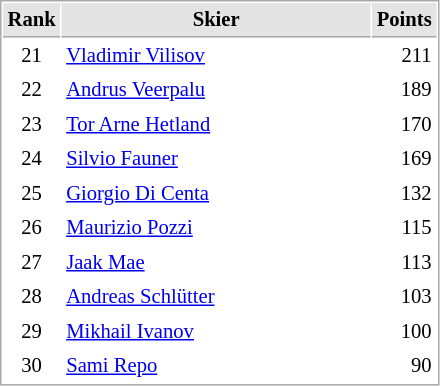<table cellspacing="1" cellpadding="3" style="border:1px solid #AAAAAA;font-size:86%">
<tr style="background-color: #E4E4E4;">
<th style="border-bottom:1px solid #AAAAAA" width=10>Rank</th>
<th style="border-bottom:1px solid #AAAAAA" width=200>Skier</th>
<th style="border-bottom:1px solid #AAAAAA" width=20 align=right>Points</th>
</tr>
<tr>
<td align=center>21</td>
<td> <a href='#'>Vladimir Vilisov</a></td>
<td align=right>211</td>
</tr>
<tr>
<td align=center>22</td>
<td> <a href='#'>Andrus Veerpalu</a></td>
<td align=right>189</td>
</tr>
<tr>
<td align=center>23</td>
<td> <a href='#'>Tor Arne Hetland</a></td>
<td align=right>170</td>
</tr>
<tr>
<td align=center>24</td>
<td> <a href='#'>Silvio Fauner</a></td>
<td align=right>169</td>
</tr>
<tr>
<td align=center>25</td>
<td> <a href='#'>Giorgio Di Centa</a></td>
<td align=right>132</td>
</tr>
<tr>
<td align=center>26</td>
<td> <a href='#'>Maurizio Pozzi</a></td>
<td align=right>115</td>
</tr>
<tr>
<td align=center>27</td>
<td> <a href='#'>Jaak Mae</a></td>
<td align=right>113</td>
</tr>
<tr>
<td align=center>28</td>
<td> <a href='#'>Andreas Schlütter</a></td>
<td align=right>103</td>
</tr>
<tr>
<td align=center>29</td>
<td> <a href='#'>Mikhail Ivanov</a></td>
<td align=right>100</td>
</tr>
<tr>
<td align=center>30</td>
<td> <a href='#'>Sami Repo</a></td>
<td align=right>90</td>
</tr>
</table>
